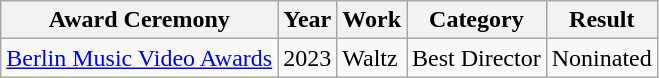<table class="wikitable">
<tr>
<th>Award Ceremony</th>
<th>Year</th>
<th>Work</th>
<th>Category</th>
<th>Result</th>
</tr>
<tr>
<td><a href='#'>Berlin Music Video Awards</a></td>
<td>2023</td>
<td>Waltz</td>
<td>Best Director</td>
<td>Noninated</td>
</tr>
</table>
